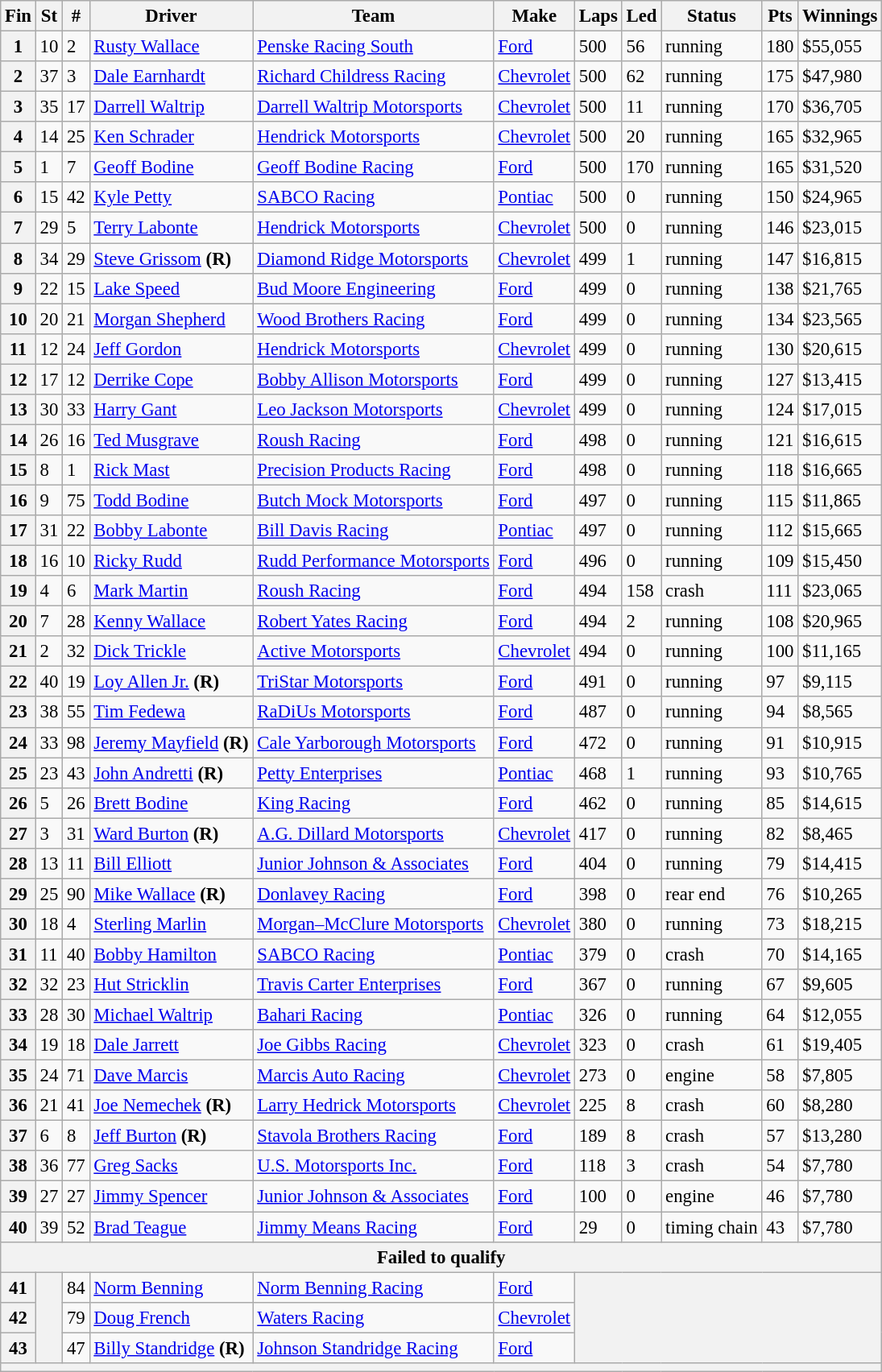<table class="wikitable" style="font-size:95%">
<tr>
<th>Fin</th>
<th>St</th>
<th>#</th>
<th>Driver</th>
<th>Team</th>
<th>Make</th>
<th>Laps</th>
<th>Led</th>
<th>Status</th>
<th>Pts</th>
<th>Winnings</th>
</tr>
<tr>
<th>1</th>
<td>10</td>
<td>2</td>
<td><a href='#'>Rusty Wallace</a></td>
<td><a href='#'>Penske Racing South</a></td>
<td><a href='#'>Ford</a></td>
<td>500</td>
<td>56</td>
<td>running</td>
<td>180</td>
<td>$55,055</td>
</tr>
<tr>
<th>2</th>
<td>37</td>
<td>3</td>
<td><a href='#'>Dale Earnhardt</a></td>
<td><a href='#'>Richard Childress Racing</a></td>
<td><a href='#'>Chevrolet</a></td>
<td>500</td>
<td>62</td>
<td>running</td>
<td>175</td>
<td>$47,980</td>
</tr>
<tr>
<th>3</th>
<td>35</td>
<td>17</td>
<td><a href='#'>Darrell Waltrip</a></td>
<td><a href='#'>Darrell Waltrip Motorsports</a></td>
<td><a href='#'>Chevrolet</a></td>
<td>500</td>
<td>11</td>
<td>running</td>
<td>170</td>
<td>$36,705</td>
</tr>
<tr>
<th>4</th>
<td>14</td>
<td>25</td>
<td><a href='#'>Ken Schrader</a></td>
<td><a href='#'>Hendrick Motorsports</a></td>
<td><a href='#'>Chevrolet</a></td>
<td>500</td>
<td>20</td>
<td>running</td>
<td>165</td>
<td>$32,965</td>
</tr>
<tr>
<th>5</th>
<td>1</td>
<td>7</td>
<td><a href='#'>Geoff Bodine</a></td>
<td><a href='#'>Geoff Bodine Racing</a></td>
<td><a href='#'>Ford</a></td>
<td>500</td>
<td>170</td>
<td>running</td>
<td>165</td>
<td>$31,520</td>
</tr>
<tr>
<th>6</th>
<td>15</td>
<td>42</td>
<td><a href='#'>Kyle Petty</a></td>
<td><a href='#'>SABCO Racing</a></td>
<td><a href='#'>Pontiac</a></td>
<td>500</td>
<td>0</td>
<td>running</td>
<td>150</td>
<td>$24,965</td>
</tr>
<tr>
<th>7</th>
<td>29</td>
<td>5</td>
<td><a href='#'>Terry Labonte</a></td>
<td><a href='#'>Hendrick Motorsports</a></td>
<td><a href='#'>Chevrolet</a></td>
<td>500</td>
<td>0</td>
<td>running</td>
<td>146</td>
<td>$23,015</td>
</tr>
<tr>
<th>8</th>
<td>34</td>
<td>29</td>
<td><a href='#'>Steve Grissom</a> <strong>(R)</strong></td>
<td><a href='#'>Diamond Ridge Motorsports</a></td>
<td><a href='#'>Chevrolet</a></td>
<td>499</td>
<td>1</td>
<td>running</td>
<td>147</td>
<td>$16,815</td>
</tr>
<tr>
<th>9</th>
<td>22</td>
<td>15</td>
<td><a href='#'>Lake Speed</a></td>
<td><a href='#'>Bud Moore Engineering</a></td>
<td><a href='#'>Ford</a></td>
<td>499</td>
<td>0</td>
<td>running</td>
<td>138</td>
<td>$21,765</td>
</tr>
<tr>
<th>10</th>
<td>20</td>
<td>21</td>
<td><a href='#'>Morgan Shepherd</a></td>
<td><a href='#'>Wood Brothers Racing</a></td>
<td><a href='#'>Ford</a></td>
<td>499</td>
<td>0</td>
<td>running</td>
<td>134</td>
<td>$23,565</td>
</tr>
<tr>
<th>11</th>
<td>12</td>
<td>24</td>
<td><a href='#'>Jeff Gordon</a></td>
<td><a href='#'>Hendrick Motorsports</a></td>
<td><a href='#'>Chevrolet</a></td>
<td>499</td>
<td>0</td>
<td>running</td>
<td>130</td>
<td>$20,615</td>
</tr>
<tr>
<th>12</th>
<td>17</td>
<td>12</td>
<td><a href='#'>Derrike Cope</a></td>
<td><a href='#'>Bobby Allison Motorsports</a></td>
<td><a href='#'>Ford</a></td>
<td>499</td>
<td>0</td>
<td>running</td>
<td>127</td>
<td>$13,415</td>
</tr>
<tr>
<th>13</th>
<td>30</td>
<td>33</td>
<td><a href='#'>Harry Gant</a></td>
<td><a href='#'>Leo Jackson Motorsports</a></td>
<td><a href='#'>Chevrolet</a></td>
<td>499</td>
<td>0</td>
<td>running</td>
<td>124</td>
<td>$17,015</td>
</tr>
<tr>
<th>14</th>
<td>26</td>
<td>16</td>
<td><a href='#'>Ted Musgrave</a></td>
<td><a href='#'>Roush Racing</a></td>
<td><a href='#'>Ford</a></td>
<td>498</td>
<td>0</td>
<td>running</td>
<td>121</td>
<td>$16,615</td>
</tr>
<tr>
<th>15</th>
<td>8</td>
<td>1</td>
<td><a href='#'>Rick Mast</a></td>
<td><a href='#'>Precision Products Racing</a></td>
<td><a href='#'>Ford</a></td>
<td>498</td>
<td>0</td>
<td>running</td>
<td>118</td>
<td>$16,665</td>
</tr>
<tr>
<th>16</th>
<td>9</td>
<td>75</td>
<td><a href='#'>Todd Bodine</a></td>
<td><a href='#'>Butch Mock Motorsports</a></td>
<td><a href='#'>Ford</a></td>
<td>497</td>
<td>0</td>
<td>running</td>
<td>115</td>
<td>$11,865</td>
</tr>
<tr>
<th>17</th>
<td>31</td>
<td>22</td>
<td><a href='#'>Bobby Labonte</a></td>
<td><a href='#'>Bill Davis Racing</a></td>
<td><a href='#'>Pontiac</a></td>
<td>497</td>
<td>0</td>
<td>running</td>
<td>112</td>
<td>$15,665</td>
</tr>
<tr>
<th>18</th>
<td>16</td>
<td>10</td>
<td><a href='#'>Ricky Rudd</a></td>
<td><a href='#'>Rudd Performance Motorsports</a></td>
<td><a href='#'>Ford</a></td>
<td>496</td>
<td>0</td>
<td>running</td>
<td>109</td>
<td>$15,450</td>
</tr>
<tr>
<th>19</th>
<td>4</td>
<td>6</td>
<td><a href='#'>Mark Martin</a></td>
<td><a href='#'>Roush Racing</a></td>
<td><a href='#'>Ford</a></td>
<td>494</td>
<td>158</td>
<td>crash</td>
<td>111</td>
<td>$23,065</td>
</tr>
<tr>
<th>20</th>
<td>7</td>
<td>28</td>
<td><a href='#'>Kenny Wallace</a></td>
<td><a href='#'>Robert Yates Racing</a></td>
<td><a href='#'>Ford</a></td>
<td>494</td>
<td>2</td>
<td>running</td>
<td>108</td>
<td>$20,965</td>
</tr>
<tr>
<th>21</th>
<td>2</td>
<td>32</td>
<td><a href='#'>Dick Trickle</a></td>
<td><a href='#'>Active Motorsports</a></td>
<td><a href='#'>Chevrolet</a></td>
<td>494</td>
<td>0</td>
<td>running</td>
<td>100</td>
<td>$11,165</td>
</tr>
<tr>
<th>22</th>
<td>40</td>
<td>19</td>
<td><a href='#'>Loy Allen Jr.</a> <strong>(R)</strong></td>
<td><a href='#'>TriStar Motorsports</a></td>
<td><a href='#'>Ford</a></td>
<td>491</td>
<td>0</td>
<td>running</td>
<td>97</td>
<td>$9,115</td>
</tr>
<tr>
<th>23</th>
<td>38</td>
<td>55</td>
<td><a href='#'>Tim Fedewa</a></td>
<td><a href='#'>RaDiUs Motorsports</a></td>
<td><a href='#'>Ford</a></td>
<td>487</td>
<td>0</td>
<td>running</td>
<td>94</td>
<td>$8,565</td>
</tr>
<tr>
<th>24</th>
<td>33</td>
<td>98</td>
<td><a href='#'>Jeremy Mayfield</a> <strong>(R)</strong></td>
<td><a href='#'>Cale Yarborough Motorsports</a></td>
<td><a href='#'>Ford</a></td>
<td>472</td>
<td>0</td>
<td>running</td>
<td>91</td>
<td>$10,915</td>
</tr>
<tr>
<th>25</th>
<td>23</td>
<td>43</td>
<td><a href='#'>John Andretti</a> <strong>(R)</strong></td>
<td><a href='#'>Petty Enterprises</a></td>
<td><a href='#'>Pontiac</a></td>
<td>468</td>
<td>1</td>
<td>running</td>
<td>93</td>
<td>$10,765</td>
</tr>
<tr>
<th>26</th>
<td>5</td>
<td>26</td>
<td><a href='#'>Brett Bodine</a></td>
<td><a href='#'>King Racing</a></td>
<td><a href='#'>Ford</a></td>
<td>462</td>
<td>0</td>
<td>running</td>
<td>85</td>
<td>$14,615</td>
</tr>
<tr>
<th>27</th>
<td>3</td>
<td>31</td>
<td><a href='#'>Ward Burton</a> <strong>(R)</strong></td>
<td><a href='#'>A.G. Dillard Motorsports</a></td>
<td><a href='#'>Chevrolet</a></td>
<td>417</td>
<td>0</td>
<td>running</td>
<td>82</td>
<td>$8,465</td>
</tr>
<tr>
<th>28</th>
<td>13</td>
<td>11</td>
<td><a href='#'>Bill Elliott</a></td>
<td><a href='#'>Junior Johnson & Associates</a></td>
<td><a href='#'>Ford</a></td>
<td>404</td>
<td>0</td>
<td>running</td>
<td>79</td>
<td>$14,415</td>
</tr>
<tr>
<th>29</th>
<td>25</td>
<td>90</td>
<td><a href='#'>Mike Wallace</a> <strong>(R)</strong></td>
<td><a href='#'>Donlavey Racing</a></td>
<td><a href='#'>Ford</a></td>
<td>398</td>
<td>0</td>
<td>rear end</td>
<td>76</td>
<td>$10,265</td>
</tr>
<tr>
<th>30</th>
<td>18</td>
<td>4</td>
<td><a href='#'>Sterling Marlin</a></td>
<td><a href='#'>Morgan–McClure Motorsports</a></td>
<td><a href='#'>Chevrolet</a></td>
<td>380</td>
<td>0</td>
<td>running</td>
<td>73</td>
<td>$18,215</td>
</tr>
<tr>
<th>31</th>
<td>11</td>
<td>40</td>
<td><a href='#'>Bobby Hamilton</a></td>
<td><a href='#'>SABCO Racing</a></td>
<td><a href='#'>Pontiac</a></td>
<td>379</td>
<td>0</td>
<td>crash</td>
<td>70</td>
<td>$14,165</td>
</tr>
<tr>
<th>32</th>
<td>32</td>
<td>23</td>
<td><a href='#'>Hut Stricklin</a></td>
<td><a href='#'>Travis Carter Enterprises</a></td>
<td><a href='#'>Ford</a></td>
<td>367</td>
<td>0</td>
<td>running</td>
<td>67</td>
<td>$9,605</td>
</tr>
<tr>
<th>33</th>
<td>28</td>
<td>30</td>
<td><a href='#'>Michael Waltrip</a></td>
<td><a href='#'>Bahari Racing</a></td>
<td><a href='#'>Pontiac</a></td>
<td>326</td>
<td>0</td>
<td>running</td>
<td>64</td>
<td>$12,055</td>
</tr>
<tr>
<th>34</th>
<td>19</td>
<td>18</td>
<td><a href='#'>Dale Jarrett</a></td>
<td><a href='#'>Joe Gibbs Racing</a></td>
<td><a href='#'>Chevrolet</a></td>
<td>323</td>
<td>0</td>
<td>crash</td>
<td>61</td>
<td>$19,405</td>
</tr>
<tr>
<th>35</th>
<td>24</td>
<td>71</td>
<td><a href='#'>Dave Marcis</a></td>
<td><a href='#'>Marcis Auto Racing</a></td>
<td><a href='#'>Chevrolet</a></td>
<td>273</td>
<td>0</td>
<td>engine</td>
<td>58</td>
<td>$7,805</td>
</tr>
<tr>
<th>36</th>
<td>21</td>
<td>41</td>
<td><a href='#'>Joe Nemechek</a> <strong>(R)</strong></td>
<td><a href='#'>Larry Hedrick Motorsports</a></td>
<td><a href='#'>Chevrolet</a></td>
<td>225</td>
<td>8</td>
<td>crash</td>
<td>60</td>
<td>$8,280</td>
</tr>
<tr>
<th>37</th>
<td>6</td>
<td>8</td>
<td><a href='#'>Jeff Burton</a> <strong>(R)</strong></td>
<td><a href='#'>Stavola Brothers Racing</a></td>
<td><a href='#'>Ford</a></td>
<td>189</td>
<td>8</td>
<td>crash</td>
<td>57</td>
<td>$13,280</td>
</tr>
<tr>
<th>38</th>
<td>36</td>
<td>77</td>
<td><a href='#'>Greg Sacks</a></td>
<td><a href='#'>U.S. Motorsports Inc.</a></td>
<td><a href='#'>Ford</a></td>
<td>118</td>
<td>3</td>
<td>crash</td>
<td>54</td>
<td>$7,780</td>
</tr>
<tr>
<th>39</th>
<td>27</td>
<td>27</td>
<td><a href='#'>Jimmy Spencer</a></td>
<td><a href='#'>Junior Johnson & Associates</a></td>
<td><a href='#'>Ford</a></td>
<td>100</td>
<td>0</td>
<td>engine</td>
<td>46</td>
<td>$7,780</td>
</tr>
<tr>
<th>40</th>
<td>39</td>
<td>52</td>
<td><a href='#'>Brad Teague</a></td>
<td><a href='#'>Jimmy Means Racing</a></td>
<td><a href='#'>Ford</a></td>
<td>29</td>
<td>0</td>
<td>timing chain</td>
<td>43</td>
<td>$7,780</td>
</tr>
<tr>
<th colspan="11">Failed to qualify</th>
</tr>
<tr>
<th>41</th>
<th rowspan="3"></th>
<td>84</td>
<td><a href='#'>Norm Benning</a></td>
<td><a href='#'>Norm Benning Racing</a></td>
<td><a href='#'>Ford</a></td>
<th colspan="5" rowspan="3"></th>
</tr>
<tr>
<th>42</th>
<td>79</td>
<td><a href='#'>Doug French</a></td>
<td><a href='#'>Waters Racing</a></td>
<td><a href='#'>Chevrolet</a></td>
</tr>
<tr>
<th>43</th>
<td>47</td>
<td><a href='#'>Billy Standridge</a> <strong>(R)</strong></td>
<td><a href='#'>Johnson Standridge Racing</a></td>
<td><a href='#'>Ford</a></td>
</tr>
<tr>
<th colspan="11"></th>
</tr>
</table>
